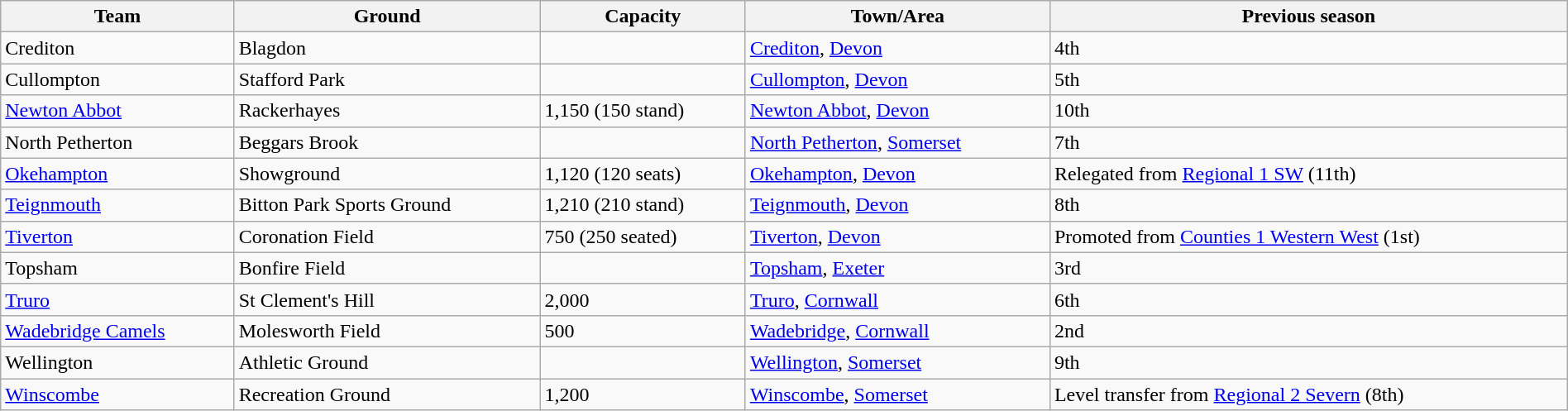<table class="wikitable sortable" width=100%>
<tr>
<th>Team</th>
<th>Ground</th>
<th>Capacity</th>
<th>Town/Area</th>
<th>Previous season</th>
</tr>
<tr>
<td>Crediton</td>
<td>Blagdon</td>
<td></td>
<td><a href='#'>Crediton</a>, <a href='#'>Devon</a></td>
<td>4th</td>
</tr>
<tr>
<td>Cullompton</td>
<td>Stafford Park</td>
<td></td>
<td><a href='#'>Cullompton</a>, <a href='#'>Devon</a></td>
<td>5th</td>
</tr>
<tr>
<td><a href='#'>Newton Abbot</a></td>
<td>Rackerhayes</td>
<td>1,150 (150 stand)</td>
<td><a href='#'>Newton Abbot</a>, <a href='#'>Devon</a></td>
<td>10th</td>
</tr>
<tr>
<td>North Petherton</td>
<td>Beggars Brook</td>
<td></td>
<td><a href='#'>North Petherton</a>, <a href='#'>Somerset</a></td>
<td>7th</td>
</tr>
<tr>
<td><a href='#'>Okehampton</a></td>
<td>Showground</td>
<td>1,120 (120 seats)</td>
<td><a href='#'>Okehampton</a>, <a href='#'>Devon</a></td>
<td>Relegated from <a href='#'>Regional 1 SW</a> (11th)</td>
</tr>
<tr>
<td><a href='#'>Teignmouth</a></td>
<td>Bitton Park Sports Ground</td>
<td>1,210 (210 stand)</td>
<td><a href='#'>Teignmouth</a>, <a href='#'>Devon</a></td>
<td>8th</td>
</tr>
<tr>
<td><a href='#'>Tiverton</a></td>
<td>Coronation Field</td>
<td>750 (250 seated)</td>
<td><a href='#'>Tiverton</a>, <a href='#'>Devon</a></td>
<td>Promoted from <a href='#'>Counties 1 Western West</a> (1st)</td>
</tr>
<tr>
<td>Topsham</td>
<td>Bonfire Field</td>
<td></td>
<td><a href='#'>Topsham</a>, <a href='#'>Exeter</a></td>
<td>3rd</td>
</tr>
<tr>
<td><a href='#'>Truro</a></td>
<td>St Clement's Hill</td>
<td>2,000</td>
<td><a href='#'>Truro</a>, <a href='#'>Cornwall</a></td>
<td>6th</td>
</tr>
<tr>
<td><a href='#'>Wadebridge Camels</a></td>
<td>Molesworth Field</td>
<td>500</td>
<td><a href='#'>Wadebridge</a>, <a href='#'>Cornwall</a></td>
<td>2nd</td>
</tr>
<tr>
<td>Wellington</td>
<td>Athletic Ground</td>
<td></td>
<td><a href='#'>Wellington</a>, <a href='#'>Somerset</a></td>
<td>9th</td>
</tr>
<tr>
<td><a href='#'>Winscombe</a></td>
<td>Recreation Ground</td>
<td>1,200</td>
<td><a href='#'>Winscombe</a>, <a href='#'>Somerset</a></td>
<td>Level transfer from <a href='#'>Regional 2 Severn</a> (8th)</td>
</tr>
</table>
